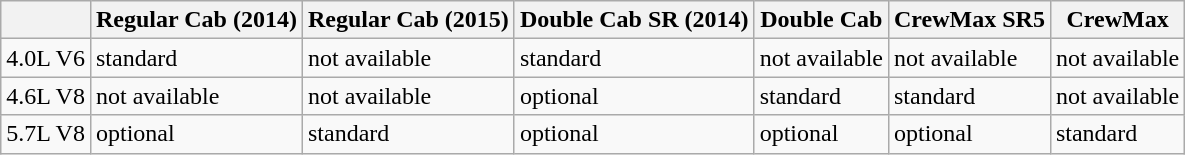<table class="wikitable">
<tr>
<th></th>
<th>Regular Cab (2014)</th>
<th>Regular Cab (2015)</th>
<th>Double Cab SR (2014)</th>
<th>Double Cab</th>
<th>CrewMax SR5</th>
<th>CrewMax</th>
</tr>
<tr>
<td>4.0L V6</td>
<td>standard</td>
<td>not available</td>
<td>standard</td>
<td>not available</td>
<td>not available</td>
<td>not available</td>
</tr>
<tr>
<td>4.6L V8</td>
<td>not available</td>
<td>not available</td>
<td>optional</td>
<td>standard</td>
<td>standard</td>
<td>not available</td>
</tr>
<tr>
<td>5.7L V8</td>
<td>optional</td>
<td>standard</td>
<td>optional</td>
<td>optional</td>
<td>optional</td>
<td>standard</td>
</tr>
</table>
